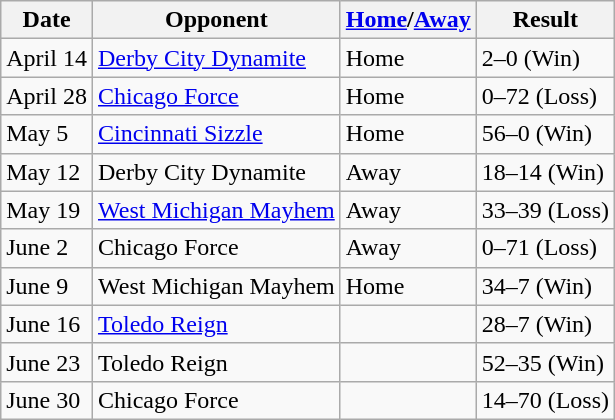<table class="wikitable">
<tr>
<th>Date</th>
<th>Opponent</th>
<th><a href='#'>Home</a>/<a href='#'>Away</a></th>
<th>Result</th>
</tr>
<tr>
<td>April 14</td>
<td><a href='#'>Derby City Dynamite</a></td>
<td>Home</td>
<td>2–0 (Win)</td>
</tr>
<tr>
<td>April 28</td>
<td><a href='#'>Chicago Force</a></td>
<td>Home</td>
<td>0–72 (Loss)</td>
</tr>
<tr>
<td>May 5</td>
<td><a href='#'>Cincinnati Sizzle</a></td>
<td>Home</td>
<td>56–0 (Win)</td>
</tr>
<tr>
<td>May 12</td>
<td>Derby City Dynamite</td>
<td>Away</td>
<td>18–14 (Win)</td>
</tr>
<tr>
<td>May 19</td>
<td><a href='#'>West Michigan Mayhem</a></td>
<td>Away</td>
<td>33–39 (Loss)</td>
</tr>
<tr>
<td>June 2</td>
<td>Chicago Force</td>
<td>Away</td>
<td>0–71 (Loss)</td>
</tr>
<tr>
<td>June 9</td>
<td>West Michigan Mayhem</td>
<td>Home</td>
<td>34–7 (Win)</td>
</tr>
<tr>
<td>June 16</td>
<td><a href='#'>Toledo Reign</a></td>
<td></td>
<td>28–7 (Win)</td>
</tr>
<tr>
<td>June 23</td>
<td>Toledo Reign</td>
<td></td>
<td>52–35 (Win)</td>
</tr>
<tr>
<td>June 30</td>
<td>Chicago Force</td>
<td></td>
<td>14–70 (Loss)</td>
</tr>
</table>
